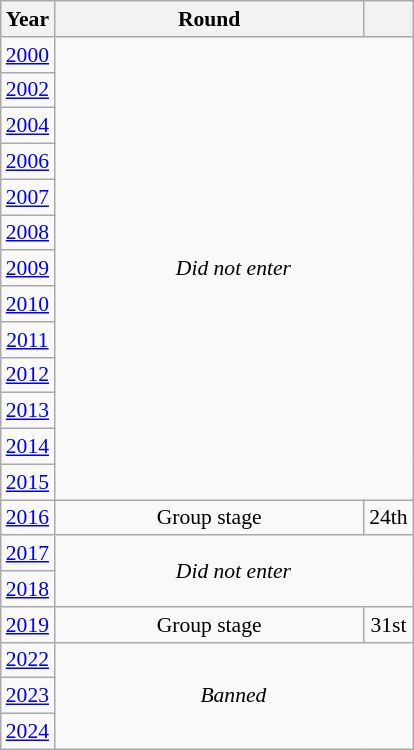<table class="wikitable" style="text-align: center; font-size:90%">
<tr>
<th>Year</th>
<th style="width:200px">Round</th>
<th></th>
</tr>
<tr>
<td><a href='#'>2000</a></td>
<td colspan="2" rowspan="13"><em>Did not enter</em></td>
</tr>
<tr>
<td><a href='#'>2002</a></td>
</tr>
<tr>
<td><a href='#'>2004</a></td>
</tr>
<tr>
<td><a href='#'>2006</a></td>
</tr>
<tr>
<td><a href='#'>2007</a></td>
</tr>
<tr>
<td><a href='#'>2008</a></td>
</tr>
<tr>
<td><a href='#'>2009</a></td>
</tr>
<tr>
<td><a href='#'>2010</a></td>
</tr>
<tr>
<td><a href='#'>2011</a></td>
</tr>
<tr>
<td><a href='#'>2012</a></td>
</tr>
<tr>
<td><a href='#'>2013</a></td>
</tr>
<tr>
<td><a href='#'>2014</a></td>
</tr>
<tr>
<td><a href='#'>2015</a></td>
</tr>
<tr>
<td><a href='#'>2016</a></td>
<td>Group stage</td>
<td>24th</td>
</tr>
<tr>
<td><a href='#'>2017</a></td>
<td colspan="2" rowspan="2"><em>Did not enter</em></td>
</tr>
<tr>
<td><a href='#'>2018</a></td>
</tr>
<tr>
<td><a href='#'>2019</a></td>
<td>Group stage</td>
<td>31st</td>
</tr>
<tr>
<td><a href='#'>2022</a></td>
<td colspan="2" rowspan="3"><em>Banned</em></td>
</tr>
<tr>
<td><a href='#'>2023</a></td>
</tr>
<tr>
<td><a href='#'>2024</a></td>
</tr>
</table>
